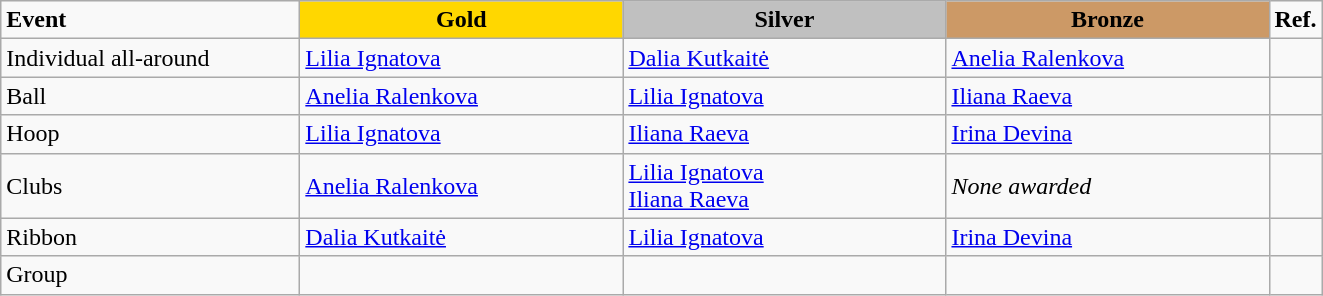<table class="wikitable">
<tr>
<td style="width:12em;"><strong>Event</strong></td>
<td style="text-align:center; background:gold; width:13em;"><strong>Gold</strong></td>
<td style="text-align:center; background:silver; width:13em;"><strong>Silver</strong></td>
<td style="text-align:center; background:#c96; width:13em;"><strong>Bronze</strong></td>
<td style="width:1em;"><strong>Ref.</strong></td>
</tr>
<tr>
<td>Individual all-around</td>
<td> <a href='#'>Lilia Ignatova</a></td>
<td> <a href='#'>Dalia Kutkaitė</a></td>
<td> <a href='#'>Anelia Ralenkova</a></td>
<td></td>
</tr>
<tr>
<td>Ball</td>
<td> <a href='#'>Anelia Ralenkova</a></td>
<td> <a href='#'>Lilia Ignatova</a></td>
<td> <a href='#'>Iliana Raeva</a></td>
<td></td>
</tr>
<tr>
<td>Hoop</td>
<td> <a href='#'>Lilia Ignatova</a></td>
<td> <a href='#'>Iliana Raeva</a></td>
<td> <a href='#'>Irina Devina</a></td>
<td></td>
</tr>
<tr>
<td>Clubs</td>
<td> <a href='#'>Anelia Ralenkova</a></td>
<td> <a href='#'>Lilia Ignatova</a> <br>  <a href='#'>Iliana Raeva</a></td>
<td><em>None awarded</em></td>
<td></td>
</tr>
<tr>
<td>Ribbon</td>
<td> <a href='#'>Dalia Kutkaitė</a></td>
<td> <a href='#'>Lilia Ignatova</a></td>
<td> <a href='#'>Irina Devina</a></td>
<td></td>
</tr>
<tr>
<td>Group</td>
<td></td>
<td></td>
<td></td>
<td></td>
</tr>
</table>
